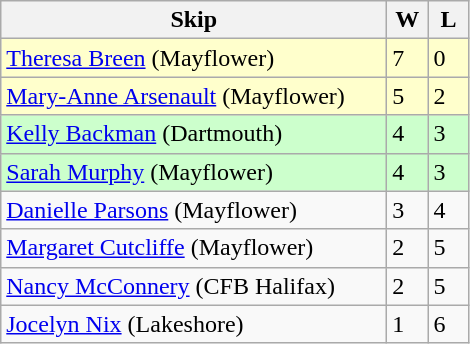<table class=wikitable>
<tr>
<th width=250>Skip</th>
<th width=20>W</th>
<th width=20>L</th>
</tr>
<tr bgcolor=#ffffcc>
<td><a href='#'>Theresa Breen</a> (Mayflower)</td>
<td>7</td>
<td>0</td>
</tr>
<tr bgcolor=#ffffcc>
<td><a href='#'>Mary-Anne Arsenault</a> (Mayflower)</td>
<td>5</td>
<td>2</td>
</tr>
<tr bgcolor=#ccffcc>
<td><a href='#'>Kelly Backman</a> (Dartmouth)</td>
<td>4</td>
<td>3</td>
</tr>
<tr bgcolor=#ccffcc>
<td><a href='#'>Sarah Murphy</a> (Mayflower)</td>
<td>4</td>
<td>3</td>
</tr>
<tr>
<td><a href='#'>Danielle Parsons</a> (Mayflower)</td>
<td>3</td>
<td>4</td>
</tr>
<tr>
<td><a href='#'>Margaret Cutcliffe</a> (Mayflower)</td>
<td>2</td>
<td>5</td>
</tr>
<tr>
<td><a href='#'>Nancy McConnery</a> (CFB Halifax)</td>
<td>2</td>
<td>5</td>
</tr>
<tr>
<td><a href='#'>Jocelyn Nix</a> (Lakeshore)</td>
<td>1</td>
<td>6</td>
</tr>
</table>
